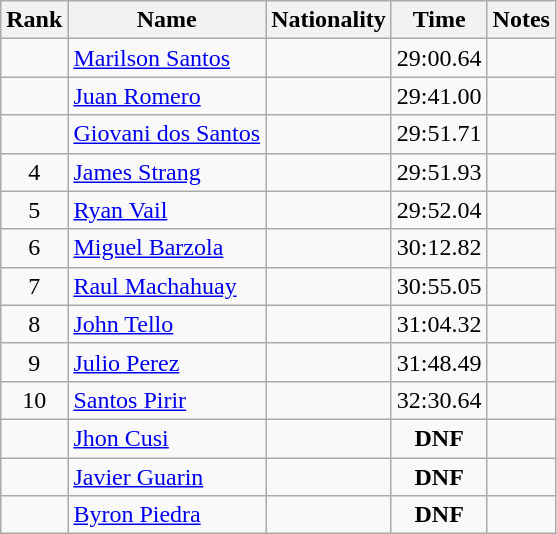<table class="wikitable sortable" style="text-align:center">
<tr>
<th>Rank</th>
<th>Name</th>
<th>Nationality</th>
<th>Time</th>
<th>Notes</th>
</tr>
<tr>
<td></td>
<td align=left><a href='#'>Marilson Santos</a></td>
<td align=left></td>
<td>29:00.64</td>
<td></td>
</tr>
<tr>
<td></td>
<td align=left><a href='#'>Juan Romero</a></td>
<td align=left></td>
<td>29:41.00</td>
<td></td>
</tr>
<tr>
<td></td>
<td align=left><a href='#'>Giovani dos Santos</a></td>
<td align=left></td>
<td>29:51.71</td>
<td></td>
</tr>
<tr>
<td>4</td>
<td align=left><a href='#'>James Strang</a></td>
<td align=left></td>
<td>29:51.93</td>
<td></td>
</tr>
<tr>
<td>5</td>
<td align=left><a href='#'>Ryan Vail</a></td>
<td align=left></td>
<td>29:52.04</td>
<td></td>
</tr>
<tr>
<td>6</td>
<td align=left><a href='#'>Miguel Barzola</a></td>
<td align=left></td>
<td>30:12.82</td>
<td></td>
</tr>
<tr>
<td>7</td>
<td align=left><a href='#'>Raul Machahuay</a></td>
<td align=left></td>
<td>30:55.05</td>
<td></td>
</tr>
<tr>
<td>8</td>
<td align=left><a href='#'>John Tello</a></td>
<td align=left></td>
<td>31:04.32</td>
<td></td>
</tr>
<tr>
<td>9</td>
<td align=left><a href='#'>Julio Perez</a></td>
<td align=left></td>
<td>31:48.49</td>
<td></td>
</tr>
<tr>
<td>10</td>
<td align=left><a href='#'>Santos Pirir</a></td>
<td align=left></td>
<td>32:30.64</td>
<td></td>
</tr>
<tr>
<td></td>
<td align=left><a href='#'>Jhon Cusi</a></td>
<td align=left></td>
<td><strong>DNF</strong></td>
<td></td>
</tr>
<tr>
<td></td>
<td align=left><a href='#'>Javier Guarin</a></td>
<td align=left></td>
<td><strong>DNF</strong></td>
<td></td>
</tr>
<tr>
<td></td>
<td align=left><a href='#'>Byron Piedra</a></td>
<td align=left></td>
<td><strong>DNF</strong></td>
<td></td>
</tr>
</table>
